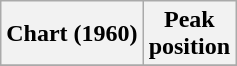<table class="wikitable sortable">
<tr>
<th align="center">Chart (1960)</th>
<th align="center">Peak<br>position</th>
</tr>
<tr>
</tr>
</table>
